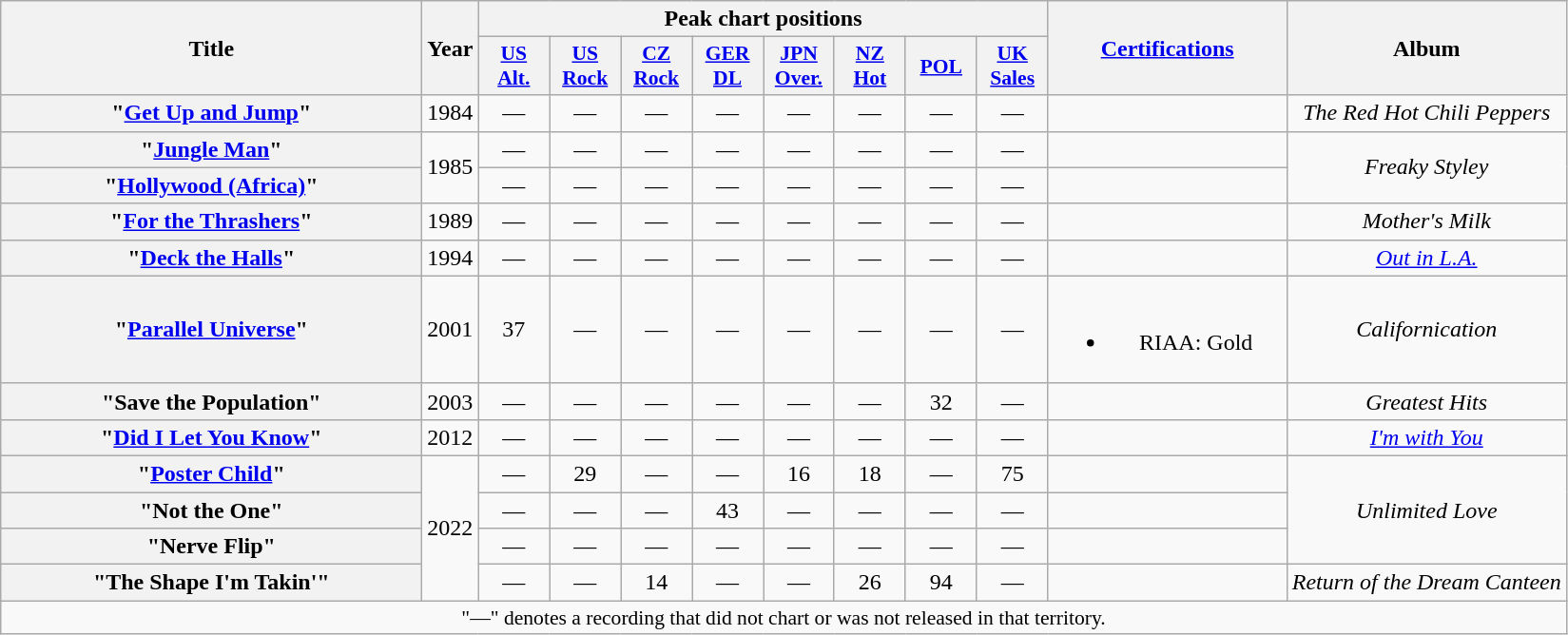<table class="wikitable plainrowheaders" style="text-align:center;">
<tr>
<th scope="col" rowspan="2" style="width:18em;">Title</th>
<th scope="col" rowspan="2">Year</th>
<th scope="col" colspan="8">Peak chart positions</th>
<th scope="col" rowspan="2" style="width:10em;"><a href='#'>Certifications</a></th>
<th scope="col" rowspan="2">Album</th>
</tr>
<tr>
<th scope="col" style="width:3em;font-size:90%;"><a href='#'>US<br>Alt.</a><br></th>
<th scope="col" style="width:3em;font-size:90%;"><a href='#'>US<br>Rock</a><br></th>
<th scope="col" style="width:3em;font-size:90%;"><a href='#'>CZ<br>Rock</a><br></th>
<th scope="col" style="width:3em;font-size:90%;"><a href='#'>GER<br>DL</a><br></th>
<th scope="col" style="width:3em;font-size:90%;"><a href='#'>JPN<br>Over.</a><br></th>
<th scope="col" style="width:3em;font-size:90%;"><a href='#'>NZ<br>Hot</a><br></th>
<th scope="col" style="width:3em;font-size:90%;"><a href='#'>POL</a><br></th>
<th scope="col" style="width:3em;font-size:90%;"><a href='#'>UK<br>Sales</a><br></th>
</tr>
<tr>
<th scope="row">"<a href='#'>Get Up and Jump</a>"</th>
<td>1984</td>
<td>—</td>
<td>—</td>
<td>—</td>
<td>—</td>
<td>—</td>
<td>—</td>
<td>—</td>
<td>—</td>
<td></td>
<td><em>The Red Hot Chili Peppers</em></td>
</tr>
<tr>
<th scope="row">"<a href='#'>Jungle Man</a>"</th>
<td rowspan="2">1985</td>
<td>—</td>
<td>—</td>
<td>—</td>
<td>—</td>
<td>—</td>
<td>—</td>
<td>—</td>
<td>—</td>
<td></td>
<td rowspan="2"><em>Freaky Styley</em></td>
</tr>
<tr>
<th scope="row">"<a href='#'>Hollywood (Africa)</a>"</th>
<td>—</td>
<td>—</td>
<td>—</td>
<td>—</td>
<td>—</td>
<td>—</td>
<td>—</td>
<td>—</td>
<td></td>
</tr>
<tr>
<th scope="row">"<a href='#'>For the Thrashers</a>"</th>
<td>1989</td>
<td>—</td>
<td>—</td>
<td>—</td>
<td>—</td>
<td>—</td>
<td>—</td>
<td>—</td>
<td>—</td>
<td></td>
<td><em>Mother's Milk</em></td>
</tr>
<tr>
<th scope="row">"<a href='#'>Deck the Halls</a>"</th>
<td>1994</td>
<td>—</td>
<td>—</td>
<td>—</td>
<td>—</td>
<td>—</td>
<td>—</td>
<td>—</td>
<td>—</td>
<td></td>
<td><em><a href='#'>Out in L.A.</a></em></td>
</tr>
<tr>
<th scope="row">"<a href='#'>Parallel Universe</a>"</th>
<td>2001</td>
<td>37</td>
<td>—</td>
<td>—</td>
<td>—</td>
<td>—</td>
<td>—</td>
<td>—</td>
<td>—</td>
<td><br><ul><li>RIAA: Gold</li></ul></td>
<td><em>Californication</em></td>
</tr>
<tr>
<th scope="row">"Save the Population"</th>
<td>2003</td>
<td>—</td>
<td>—</td>
<td>—</td>
<td>—</td>
<td>—</td>
<td>—</td>
<td>32</td>
<td>—</td>
<td></td>
<td><em>Greatest Hits</em></td>
</tr>
<tr>
<th scope="row">"<a href='#'>Did I Let You Know</a>"</th>
<td>2012</td>
<td>—</td>
<td>—</td>
<td>—</td>
<td>—</td>
<td>—</td>
<td>—</td>
<td>—</td>
<td>—</td>
<td></td>
<td><em><a href='#'>I'm with You</a></em></td>
</tr>
<tr>
<th scope="row">"<a href='#'>Poster Child</a>"</th>
<td rowspan="4">2022</td>
<td>—</td>
<td>29</td>
<td>—</td>
<td>—</td>
<td>16</td>
<td>18</td>
<td>—</td>
<td>75</td>
<td></td>
<td rowspan="3"><em>Unlimited Love</em></td>
</tr>
<tr>
<th scope="row">"Not the One"</th>
<td>—</td>
<td>—</td>
<td>—</td>
<td>43</td>
<td>—</td>
<td>—</td>
<td>—</td>
<td>—</td>
<td></td>
</tr>
<tr>
<th scope="row">"Nerve Flip"</th>
<td>—</td>
<td>—</td>
<td>—</td>
<td>—</td>
<td>—</td>
<td>—</td>
<td>—</td>
<td>—</td>
<td></td>
</tr>
<tr>
<th scope="row">"The Shape I'm Takin'"</th>
<td>—</td>
<td>—</td>
<td>14</td>
<td>—</td>
<td>—</td>
<td>26</td>
<td>94</td>
<td>—</td>
<td></td>
<td><em>Return of the Dream Canteen</em></td>
</tr>
<tr>
<td colspan="15" style="font-size:90%">"—" denotes a recording that did not chart or was not released in that territory.</td>
</tr>
</table>
